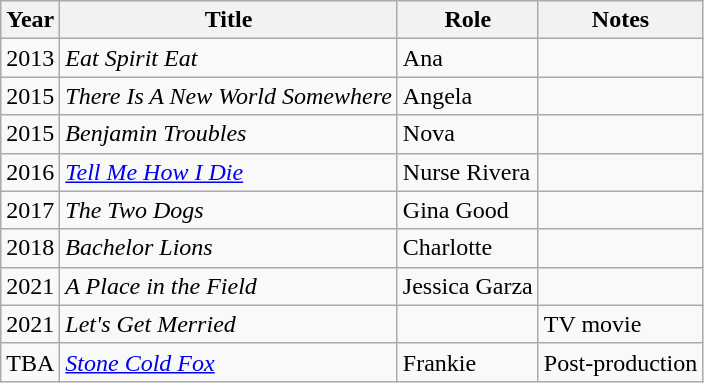<table class="wikitable sortable">
<tr>
<th>Year</th>
<th>Title</th>
<th>Role</th>
<th>Notes</th>
</tr>
<tr>
<td>2013</td>
<td><em>Eat Spirit Eat</em></td>
<td>Ana</td>
<td></td>
</tr>
<tr>
<td>2015</td>
<td><em>There Is A New World Somewhere</em></td>
<td>Angela</td>
<td></td>
</tr>
<tr>
<td>2015</td>
<td><em>Benjamin Troubles</em></td>
<td>Nova</td>
<td></td>
</tr>
<tr>
<td>2016</td>
<td><em><a href='#'>Tell Me How I Die</a></em></td>
<td>Nurse Rivera</td>
<td></td>
</tr>
<tr>
<td>2017</td>
<td><em>The Two Dogs</em></td>
<td>Gina Good</td>
<td></td>
</tr>
<tr>
<td>2018</td>
<td><em>Bachelor Lions</em></td>
<td>Charlotte</td>
<td></td>
</tr>
<tr>
<td>2021</td>
<td><em>A Place in the Field</em></td>
<td>Jessica Garza</td>
<td></td>
</tr>
<tr>
<td>2021</td>
<td><em>Let's Get Merried</em></td>
<td></td>
<td>TV movie</td>
</tr>
<tr>
<td>TBA</td>
<td><em><a href='#'>Stone Cold Fox</a></em></td>
<td>Frankie</td>
<td>Post-production</td>
</tr>
</table>
